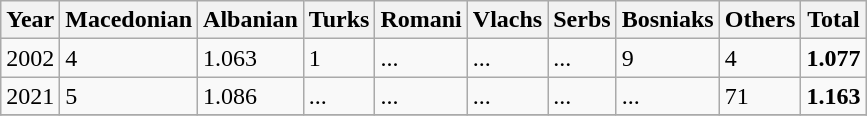<table class="wikitable">
<tr>
<th>Year</th>
<th>Macedonian</th>
<th>Albanian</th>
<th>Turks</th>
<th>Romani</th>
<th>Vlachs</th>
<th>Serbs</th>
<th>Bosniaks</th>
<th><abbr>Others</abbr></th>
<th>Total</th>
</tr>
<tr>
<td>2002</td>
<td>4</td>
<td>1.063</td>
<td>1</td>
<td>...</td>
<td>...</td>
<td>...</td>
<td>9</td>
<td>4</td>
<td><strong>1.077</strong></td>
</tr>
<tr>
<td>2021</td>
<td>5</td>
<td>1.086</td>
<td>...</td>
<td>...</td>
<td>...</td>
<td>...</td>
<td>...</td>
<td>71</td>
<td><strong>1.163</strong></td>
</tr>
<tr>
</tr>
</table>
